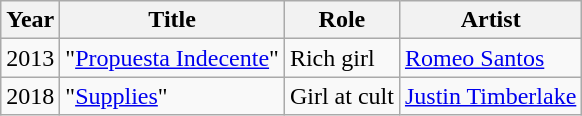<table class="wikitable sortable">
<tr>
<th>Year</th>
<th>Title</th>
<th>Role</th>
<th>Artist</th>
</tr>
<tr>
<td>2013</td>
<td>"<a href='#'>Propuesta Indecente</a>"</td>
<td>Rich girl</td>
<td><a href='#'>Romeo Santos</a></td>
</tr>
<tr>
<td>2018</td>
<td>"<a href='#'>Supplies</a>"</td>
<td>Girl at cult</td>
<td><a href='#'>Justin Timberlake</a></td>
</tr>
</table>
